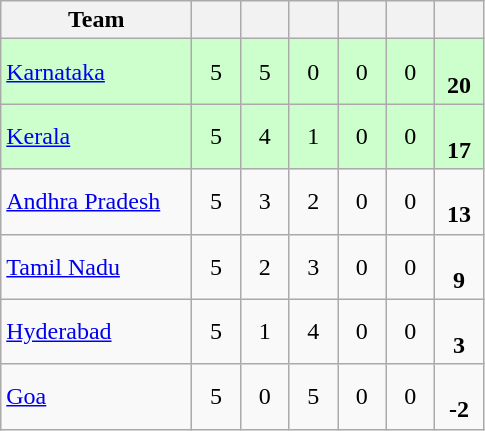<table class="wikitable" style="text-align:center">
<tr>
<th style="width:120px">Team</th>
<th style="width:25px"></th>
<th style="width:25px"></th>
<th style="width:25px"></th>
<th style="width:25px"></th>
<th style="width:25px"></th>
<th style="width:25px"></th>
</tr>
<tr style="background:#cfc;">
<td style="text-align:left"><a href='#'>Karnataka</a></td>
<td>5</td>
<td>5</td>
<td>0</td>
<td>0</td>
<td>0</td>
<td><br><strong>20</strong></td>
</tr>
<tr style="background:#cfc;">
<td style="text-align:left"><a href='#'>Kerala</a></td>
<td>5</td>
<td>4</td>
<td>1</td>
<td>0</td>
<td>0</td>
<td><br><strong>17</strong></td>
</tr>
<tr>
<td style="text-align:left"><a href='#'>Andhra Pradesh</a></td>
<td>5</td>
<td>3</td>
<td>2</td>
<td>0</td>
<td>0</td>
<td><br><strong>13</strong></td>
</tr>
<tr>
<td style="text-align:left"><a href='#'>Tamil Nadu</a></td>
<td>5</td>
<td>2</td>
<td>3</td>
<td>0</td>
<td>0</td>
<td><br><strong>9</strong></td>
</tr>
<tr>
<td style="text-align:left"><a href='#'>Hyderabad</a></td>
<td>5</td>
<td>1</td>
<td>4</td>
<td>0</td>
<td>0</td>
<td><br><strong>3</strong></td>
</tr>
<tr>
<td style="text-align:left"><a href='#'>Goa</a></td>
<td>5</td>
<td>0</td>
<td>5</td>
<td>0</td>
<td>0</td>
<td><br><strong>-2</strong></td>
</tr>
</table>
